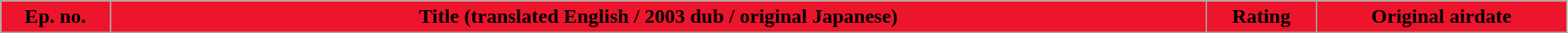<table class="wikitable" width="98%">
<tr>
<th style="background-color: #ED152B" width="7%">Ep. no.</th>
<th style="background-color: #ED152B">Title (translated English / 2003 dub / original Japanese)</th>
<th style="background-color: #ED152B" width="7%">Rating</th>
<th style="background-color: #ED152B" width="16%">Original airdate<br>













</th>
</tr>
</table>
